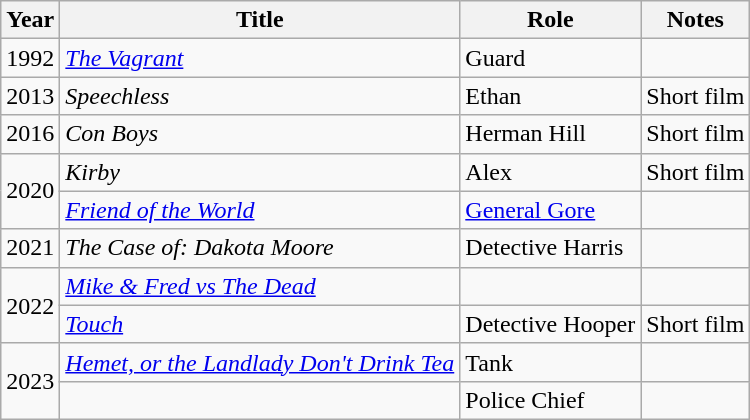<table class="wikitable sortable">
<tr>
<th>Year</th>
<th>Title</th>
<th>Role</th>
<th>Notes</th>
</tr>
<tr>
<td>1992</td>
<td><em><a href='#'>The Vagrant</a></em></td>
<td>Guard</td>
<td></td>
</tr>
<tr>
<td>2013</td>
<td><em>Speechless</em></td>
<td>Ethan</td>
<td>Short film</td>
</tr>
<tr>
<td>2016</td>
<td><em>Con Boys</em></td>
<td>Herman Hill</td>
<td>Short film</td>
</tr>
<tr>
<td rowspan="2">2020</td>
<td><em>Kirby</em></td>
<td>Alex</td>
<td>Short film</td>
</tr>
<tr>
<td><em><a href='#'>Friend of the World</a></em></td>
<td><a href='#'>General Gore</a></td>
<td></td>
</tr>
<tr>
<td>2021</td>
<td><em>The Case of: Dakota Moore</em></td>
<td>Detective Harris</td>
<td></td>
</tr>
<tr>
<td rowspan="2">2022</td>
<td><em><a href='#'>Mike & Fred vs The Dead</a></em></td>
<td></td>
<td></td>
</tr>
<tr>
<td><em><a href='#'>Touch</a></em></td>
<td>Detective Hooper</td>
<td>Short film</td>
</tr>
<tr>
<td rowspan="2">2023</td>
<td><em><a href='#'>Hemet, or the Landlady Don't Drink Tea</a></em></td>
<td>Tank</td>
<td></td>
</tr>
<tr>
<td></td>
<td>Police Chief</td>
<td></td>
</tr>
</table>
